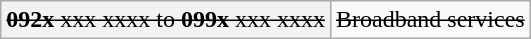<table class="wikitable" style="margin-left: 1.5em;">
<tr>
<th scope="row" style="font-weight: normal;"><s><strong>092x</strong> xxx xxxx to <strong>099x</strong> xxx xxxx</s></th>
<td><s>Broadband services</s></td>
</tr>
</table>
